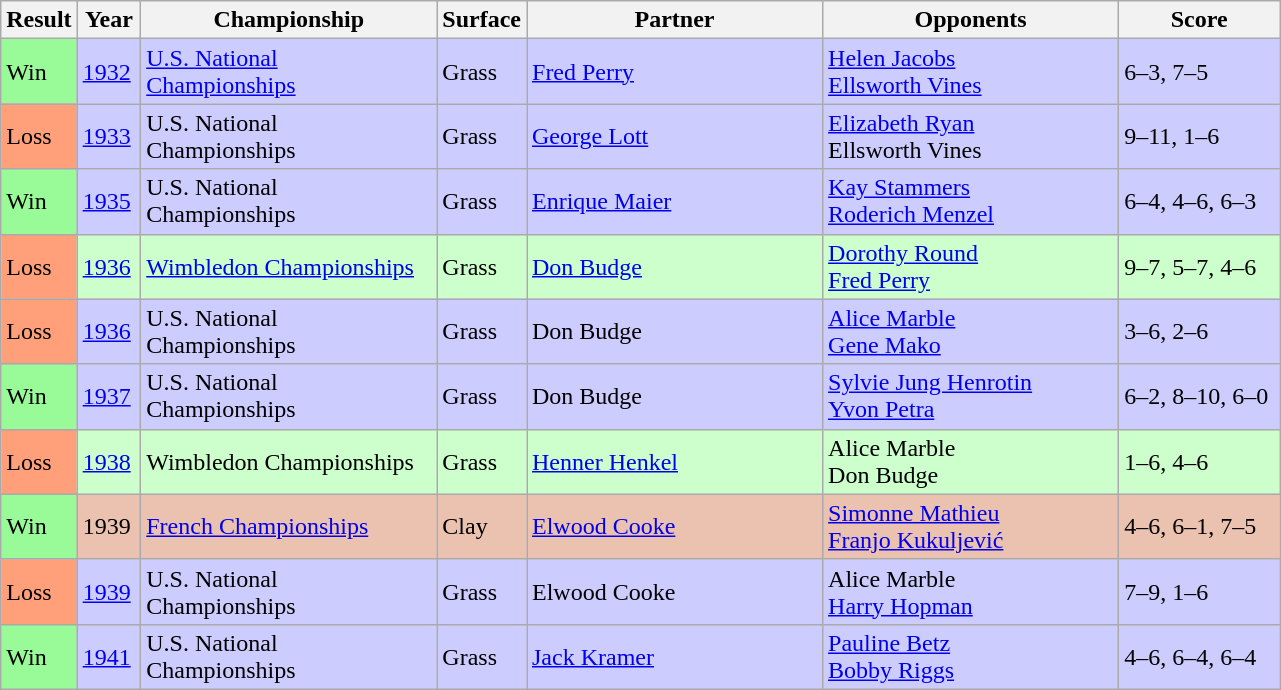<table class="sortable wikitable">
<tr>
<th style="width:40px">Result</th>
<th style="width:35px">Year</th>
<th style="width:190px">Championship</th>
<th style="width:50px">Surface</th>
<th style="width:190px">Partner</th>
<th style="width:190px">Opponents</th>
<th style="width:100px" class="unsortable">Score</th>
</tr>
<tr style="background:#ccf;">
<td style="background:#98fb98;">Win</td>
<td><a href='#'>1932</a></td>
<td><a href='#'>U.S. National Championships</a></td>
<td>Grass</td>
<td> <a href='#'>Fred Perry</a></td>
<td> <a href='#'>Helen Jacobs</a> <br>  <a href='#'>Ellsworth Vines</a></td>
<td>6–3, 7–5</td>
</tr>
<tr style="background:#ccf;">
<td style="background:#ffa07a;">Loss</td>
<td><a href='#'>1933</a></td>
<td>U.S. National Championships</td>
<td>Grass</td>
<td> <a href='#'>George Lott</a></td>
<td> <a href='#'>Elizabeth Ryan</a> <br>  Ellsworth Vines</td>
<td>9–11, 1–6</td>
</tr>
<tr style="background:#ccf;">
<td style="background:#98fb98;">Win</td>
<td><a href='#'>1935</a></td>
<td>U.S. National Championships</td>
<td>Grass</td>
<td> <a href='#'>Enrique Maier</a></td>
<td> <a href='#'>Kay Stammers</a> <br>  <a href='#'>Roderich Menzel</a></td>
<td>6–4, 4–6, 6–3</td>
</tr>
<tr style="background:#cfc;">
<td style="background:#ffa07a;">Loss</td>
<td><a href='#'>1936</a></td>
<td><a href='#'>Wimbledon Championships</a></td>
<td>Grass</td>
<td> <a href='#'>Don Budge</a></td>
<td> <a href='#'>Dorothy Round</a> <br>  <a href='#'>Fred Perry</a></td>
<td>9–7, 5–7, 4–6</td>
</tr>
<tr style="background:#ccf;">
<td style="background:#ffa07a;">Loss</td>
<td><a href='#'>1936</a></td>
<td>U.S. National Championships</td>
<td>Grass</td>
<td> Don Budge</td>
<td> <a href='#'>Alice Marble</a> <br>  <a href='#'>Gene Mako</a></td>
<td>3–6, 2–6</td>
</tr>
<tr style="background:#ccf;">
<td style="background:#98fb98;">Win</td>
<td><a href='#'>1937</a></td>
<td>U.S. National Championships</td>
<td>Grass</td>
<td> Don Budge</td>
<td> <a href='#'>Sylvie Jung Henrotin</a> <br>  <a href='#'>Yvon Petra</a></td>
<td>6–2, 8–10, 6–0</td>
</tr>
<tr style="background:#cfc;">
<td style="background:#ffa07a;">Loss</td>
<td><a href='#'>1938</a></td>
<td>Wimbledon Championships</td>
<td>Grass</td>
<td> <a href='#'>Henner Henkel</a></td>
<td> Alice Marble <br>  Don Budge</td>
<td>1–6, 4–6</td>
</tr>
<tr style="background:#ebc2af;">
<td style="background:#98fb98;">Win</td>
<td>1939</td>
<td><a href='#'>French Championships</a></td>
<td>Clay</td>
<td> <a href='#'>Elwood Cooke</a></td>
<td> <a href='#'>Simonne Mathieu</a> <br>  <a href='#'>Franjo Kukuljević</a></td>
<td>4–6, 6–1, 7–5</td>
</tr>
<tr style="background:#ccf;">
<td style="background:#ffa07a;">Loss</td>
<td><a href='#'>1939</a></td>
<td>U.S. National Championships</td>
<td>Grass</td>
<td> Elwood Cooke</td>
<td> Alice Marble <br>  <a href='#'>Harry Hopman</a></td>
<td>7–9, 1–6</td>
</tr>
<tr style="background:#ccf;">
<td style="background:#98fb98;">Win</td>
<td><a href='#'>1941</a></td>
<td>U.S. National Championships</td>
<td>Grass</td>
<td> <a href='#'>Jack Kramer</a></td>
<td> <a href='#'>Pauline Betz</a> <br>  <a href='#'>Bobby Riggs</a></td>
<td>4–6, 6–4, 6–4</td>
</tr>
</table>
